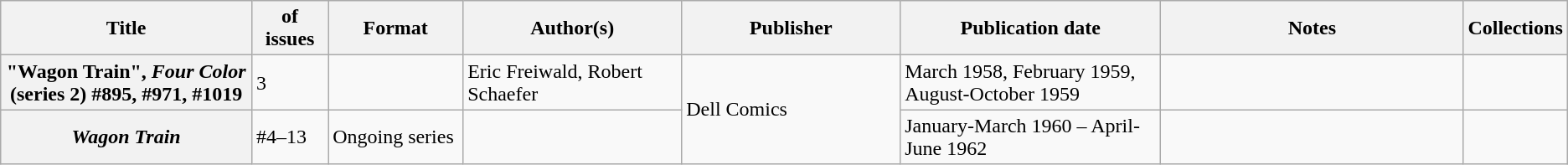<table class="wikitable">
<tr>
<th>Title</th>
<th style="width:40pt"> of issues</th>
<th style="width:75pt">Format</th>
<th style="width:125pt">Author(s)</th>
<th style="width:125pt">Publisher</th>
<th style="width:150pt">Publication date</th>
<th style="width:175pt">Notes</th>
<th>Collections</th>
</tr>
<tr>
<th>"Wagon Train", <em>Four Color</em> (series 2) #895, #971, #1019</th>
<td>3</td>
<td></td>
<td>Eric Freiwald, Robert Schaefer</td>
<td rowspan="2">Dell Comics</td>
<td>March 1958, February 1959, August-October 1959</td>
<td></td>
<td></td>
</tr>
<tr>
<th><em>Wagon Train</em></th>
<td>#4–13</td>
<td>Ongoing series</td>
<td></td>
<td>January-March 1960 – April-June 1962</td>
<td></td>
<td></td>
</tr>
</table>
